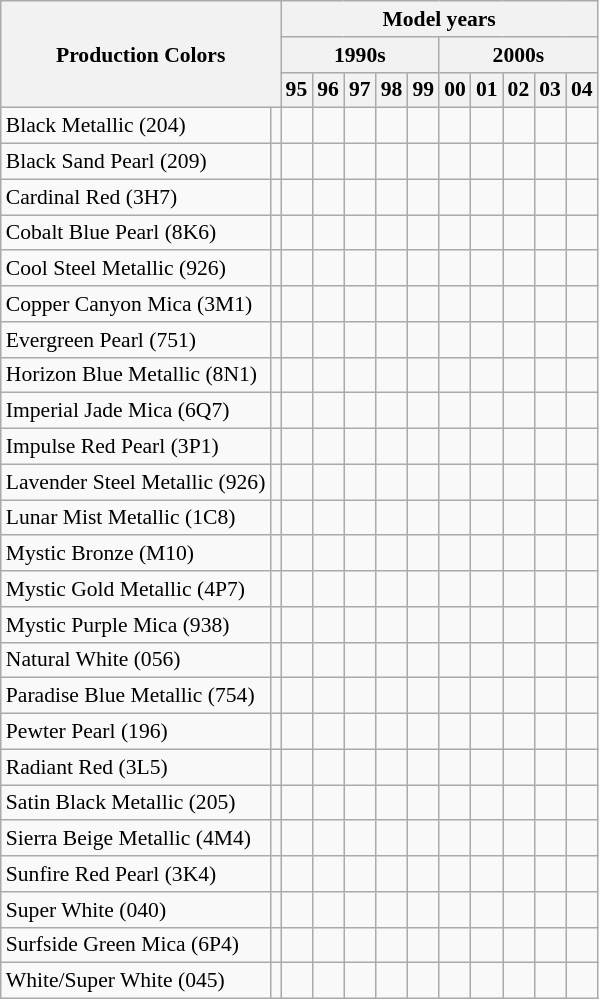<table class="wikitable sortable" style="font-size:90%;">
<tr>
<th rowspan=3 colspan=2>Production Colors</th>
<th colspan=10>Model years</th>
</tr>
<tr>
<th colspan=5>1990s</th>
<th colspan=5>2000s</th>
</tr>
<tr>
<th>95</th>
<th>96</th>
<th>97</th>
<th>98</th>
<th>99</th>
<th>00</th>
<th>01</th>
<th>02</th>
<th>03</th>
<th>04</th>
</tr>
<tr>
<td>Black Metallic (204)</td>
<td></td>
<td></td>
<td></td>
<td></td>
<td></td>
<td></td>
<td></td>
<td></td>
<td></td>
<td></td>
<td></td>
</tr>
<tr>
<td>Black Sand Pearl (209)</td>
<td></td>
<td></td>
<td></td>
<td></td>
<td></td>
<td></td>
<td></td>
<td></td>
<td></td>
<td></td>
<td></td>
</tr>
<tr>
<td>Cardinal Red (3H7)</td>
<td></td>
<td></td>
<td></td>
<td></td>
<td></td>
<td></td>
<td></td>
<td></td>
<td></td>
<td></td>
<td></td>
</tr>
<tr>
<td>Cobalt Blue Pearl (8K6)</td>
<td></td>
<td></td>
<td></td>
<td></td>
<td></td>
<td></td>
<td></td>
<td></td>
<td></td>
<td></td>
<td></td>
</tr>
<tr>
<td>Cool Steel Metallic (926)</td>
<td></td>
<td></td>
<td></td>
<td></td>
<td></td>
<td></td>
<td></td>
<td></td>
<td></td>
<td></td>
<td></td>
</tr>
<tr>
<td>Copper Canyon Mica (3M1)</td>
<td></td>
<td></td>
<td></td>
<td></td>
<td></td>
<td></td>
<td></td>
<td></td>
<td></td>
<td></td>
<td></td>
</tr>
<tr>
<td>Evergreen Pearl (751)</td>
<td></td>
<td></td>
<td></td>
<td></td>
<td></td>
<td></td>
<td></td>
<td></td>
<td></td>
<td></td>
<td></td>
</tr>
<tr>
<td>Horizon Blue Metallic (8N1)</td>
<td></td>
<td></td>
<td></td>
<td></td>
<td></td>
<td></td>
<td></td>
<td></td>
<td></td>
<td></td>
<td></td>
</tr>
<tr>
<td>Imperial Jade Mica (6Q7)</td>
<td></td>
<td></td>
<td></td>
<td></td>
<td></td>
<td></td>
<td></td>
<td></td>
<td></td>
<td></td>
<td></td>
</tr>
<tr>
<td>Impulse Red Pearl (3P1)</td>
<td></td>
<td></td>
<td></td>
<td></td>
<td></td>
<td></td>
<td></td>
<td></td>
<td></td>
<td></td>
<td></td>
</tr>
<tr>
<td>Lavender Steel Metallic (926)</td>
<td></td>
<td></td>
<td></td>
<td></td>
<td></td>
<td></td>
<td></td>
<td></td>
<td></td>
<td></td>
<td></td>
</tr>
<tr>
<td>Lunar Mist Metallic (1C8)</td>
<td></td>
<td></td>
<td></td>
<td></td>
<td></td>
<td></td>
<td></td>
<td></td>
<td></td>
<td></td>
<td></td>
</tr>
<tr>
<td>Mystic Bronze (M10)</td>
<td></td>
<td></td>
<td></td>
<td></td>
<td></td>
<td></td>
<td></td>
<td></td>
<td></td>
<td></td>
<td></td>
</tr>
<tr>
<td>Mystic Gold Metallic (4P7)</td>
<td></td>
<td></td>
<td></td>
<td></td>
<td></td>
<td></td>
<td></td>
<td></td>
<td></td>
<td></td>
<td></td>
</tr>
<tr>
<td>Mystic Purple Mica (938)</td>
<td></td>
<td></td>
<td></td>
<td></td>
<td></td>
<td></td>
<td></td>
<td></td>
<td></td>
<td></td>
<td></td>
</tr>
<tr>
<td>Natural White (056)</td>
<td></td>
<td></td>
<td></td>
<td></td>
<td></td>
<td></td>
<td></td>
<td></td>
<td></td>
<td></td>
<td></td>
</tr>
<tr>
<td>Paradise Blue Metallic (754)</td>
<td></td>
<td></td>
<td></td>
<td></td>
<td></td>
<td></td>
<td></td>
<td></td>
<td></td>
<td></td>
<td></td>
</tr>
<tr>
<td>Pewter Pearl (196)</td>
<td></td>
<td></td>
<td></td>
<td></td>
<td></td>
<td></td>
<td></td>
<td></td>
<td></td>
<td></td>
<td></td>
</tr>
<tr>
<td>Radiant Red (3L5)</td>
<td></td>
<td></td>
<td></td>
<td></td>
<td></td>
<td></td>
<td></td>
<td></td>
<td></td>
<td></td>
<td></td>
</tr>
<tr>
<td>Satin Black Metallic (205)</td>
<td></td>
<td></td>
<td></td>
<td></td>
<td></td>
<td></td>
<td></td>
<td></td>
<td></td>
<td></td>
<td></td>
</tr>
<tr>
<td>Sierra Beige Metallic (4M4)</td>
<td></td>
<td></td>
<td></td>
<td></td>
<td></td>
<td></td>
<td></td>
<td></td>
<td></td>
<td></td>
<td></td>
</tr>
<tr>
<td>Sunfire Red Pearl (3K4)</td>
<td></td>
<td></td>
<td></td>
<td></td>
<td></td>
<td></td>
<td></td>
<td></td>
<td></td>
<td></td>
<td></td>
</tr>
<tr>
<td>Super White (040)</td>
<td></td>
<td></td>
<td></td>
<td></td>
<td></td>
<td></td>
<td></td>
<td></td>
<td></td>
<td></td>
<td></td>
</tr>
<tr>
<td>Surfside Green Mica (6P4)</td>
<td></td>
<td></td>
<td></td>
<td></td>
<td></td>
<td></td>
<td></td>
<td></td>
<td></td>
<td></td>
<td></td>
</tr>
<tr>
<td>White/Super White (045)</td>
<td></td>
<td></td>
<td></td>
<td></td>
<td></td>
<td></td>
<td></td>
<td></td>
<td></td>
<td></td>
<td></td>
</tr>
</table>
